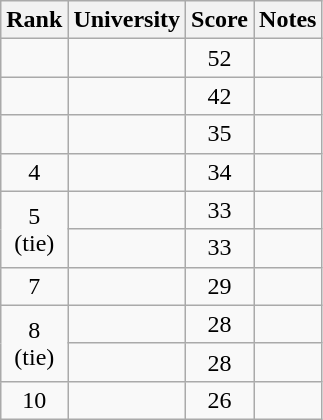<table class="wikitable sortable" style="text-align:center">
<tr>
<th>Rank</th>
<th>University</th>
<th>Score</th>
<th>Notes</th>
</tr>
<tr>
<td></td>
<td></td>
<td>52</td>
<td></td>
</tr>
<tr>
<td></td>
<td></td>
<td>42</td>
<td></td>
</tr>
<tr>
<td></td>
<td></td>
<td>35</td>
<td></td>
</tr>
<tr>
<td>4</td>
<td></td>
<td>34</td>
<td></td>
</tr>
<tr>
<td rowspan=2>5<br>(tie)</td>
<td></td>
<td>33</td>
<td></td>
</tr>
<tr>
<td></td>
<td>33</td>
<td></td>
</tr>
<tr>
<td>7</td>
<td></td>
<td>29</td>
<td></td>
</tr>
<tr>
<td rowspan=2>8<br>(tie)</td>
<td></td>
<td>28</td>
<td></td>
</tr>
<tr>
<td></td>
<td>28</td>
<td></td>
</tr>
<tr>
<td>10</td>
<td></td>
<td>26</td>
<td></td>
</tr>
</table>
